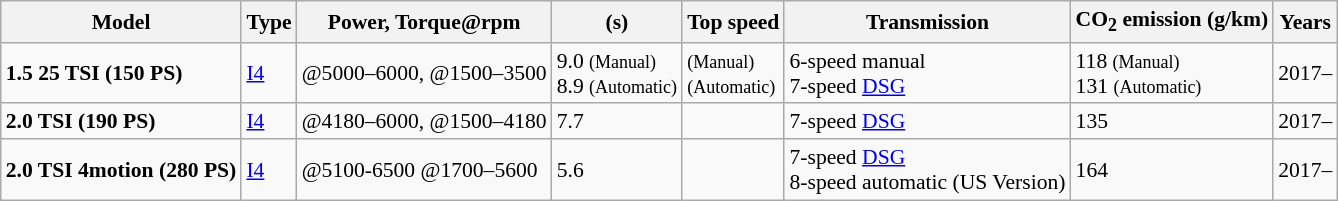<table class="wikitable collapsible sortable" style="font-size:90%;">
<tr>
<th>Model</th>
<th>Type</th>
<th>Power, Torque@rpm</th>
<th> (s)</th>
<th>Top speed</th>
<th>Transmission</th>
<th>CO<sub>2</sub> emission (g/km)</th>
<th>Years</th>
</tr>
<tr>
<td><strong>1.5 25 TSI (150 PS)</strong></td>
<td> <a href='#'>I4</a></td>
<td>@5000–6000, @1500–3500</td>
<td>9.0 <small>(Manual)</small><br>8.9 <small>(Automatic)</small></td>
<td> <small>(Manual)</small><br> <small>(Automatic)</small></td>
<td>6-speed manual<br>7-speed <a href='#'>DSG</a></td>
<td>118 <small>(Manual)</small><br>131 <small>(Automatic)</small></td>
<td>2017–</td>
</tr>
<tr>
<td><strong>2.0 TSI (190 PS)</strong></td>
<td> <a href='#'>I4</a></td>
<td>@4180–6000, @1500–4180</td>
<td>7.7</td>
<td></td>
<td>7-speed <a href='#'>DSG</a></td>
<td>135</td>
<td>2017–</td>
</tr>
<tr>
<td><strong>2.0 TSI 4motion (280 PS)</strong></td>
<td> <a href='#'>I4</a></td>
<td>@5100-6500 @1700–5600</td>
<td>5.6</td>
<td></td>
<td>7-speed <a href='#'>DSG</a><br>8-speed automatic (US Version)</td>
<td>164</td>
<td>2017–</td>
</tr>
</table>
